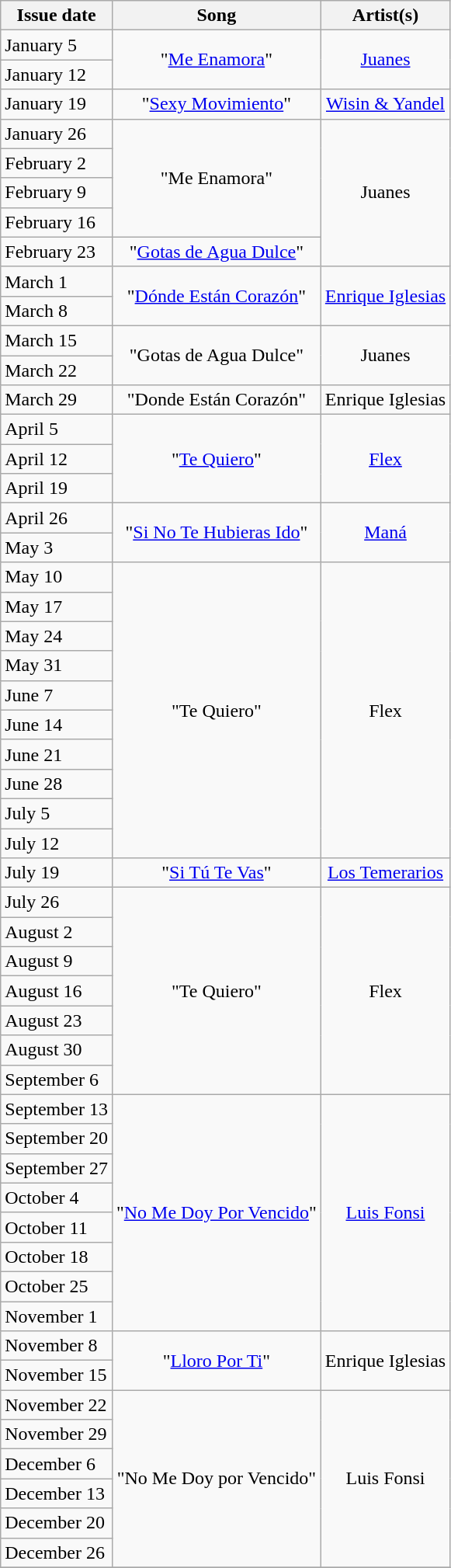<table class="wikitable">
<tr>
<th style="text-align: center;">Issue date</th>
<th style="text-align: center;">Song</th>
<th style="text-align: center;">Artist(s)</th>
</tr>
<tr>
<td>January 5</td>
<td style="text-align: center;" rowspan="2">"<a href='#'>Me Enamora</a>"</td>
<td style="text-align: center;" rowspan="2"><a href='#'>Juanes</a></td>
</tr>
<tr>
<td>January 12</td>
</tr>
<tr>
<td>January 19</td>
<td style="text-align: center;" rowspan="1">"<a href='#'>Sexy Movimiento</a>"</td>
<td style="text-align: center;" rowspan="1"><a href='#'>Wisin & Yandel</a></td>
</tr>
<tr>
<td>January 26</td>
<td style="text-align: center;" rowspan="4">"Me Enamora"</td>
<td style="text-align: center;" rowspan="5">Juanes</td>
</tr>
<tr>
<td>February 2</td>
</tr>
<tr>
<td>February 9</td>
</tr>
<tr>
<td>February 16</td>
</tr>
<tr>
<td>February 23</td>
<td style="text-align: center;" rowspan="1">"<a href='#'>Gotas de Agua Dulce</a>"</td>
</tr>
<tr>
<td>March 1</td>
<td style="text-align: center;" rowspan="2">"<a href='#'>Dónde Están Corazón</a>"</td>
<td style="text-align: center;" rowspan="2"><a href='#'>Enrique Iglesias</a></td>
</tr>
<tr>
<td>March 8</td>
</tr>
<tr>
<td>March 15</td>
<td style="text-align: center;" rowspan="2">"Gotas de Agua Dulce"</td>
<td style="text-align: center;" rowspan="2">Juanes</td>
</tr>
<tr>
<td>March 22</td>
</tr>
<tr>
<td>March 29</td>
<td style="text-align: center;" rowspan="1">"Donde Están Corazón"</td>
<td style="text-align: center;" rowspan="1">Enrique Iglesias</td>
</tr>
<tr>
<td>April 5</td>
<td style="text-align: center;" rowspan="3">"<a href='#'>Te Quiero</a>"</td>
<td style="text-align: center;" rowspan="3"><a href='#'>Flex</a></td>
</tr>
<tr>
<td>April 12</td>
</tr>
<tr>
<td>April 19</td>
</tr>
<tr>
<td>April 26</td>
<td style="text-align: center;" rowspan="2">"<a href='#'>Si No Te Hubieras Ido</a>"</td>
<td style="text-align: center;" rowspan="2"><a href='#'>Maná</a></td>
</tr>
<tr>
<td>May 3</td>
</tr>
<tr>
<td>May 10</td>
<td style="text-align: center;" rowspan="10">"Te Quiero"</td>
<td style="text-align: center;" rowspan="10">Flex</td>
</tr>
<tr>
<td>May 17</td>
</tr>
<tr>
<td>May 24</td>
</tr>
<tr>
<td>May 31</td>
</tr>
<tr>
<td>June 7</td>
</tr>
<tr>
<td>June 14</td>
</tr>
<tr>
<td>June 21</td>
</tr>
<tr>
<td>June 28</td>
</tr>
<tr>
<td>July 5</td>
</tr>
<tr>
<td>July 12</td>
</tr>
<tr>
<td>July 19</td>
<td style="text-align: center;" rowspan="1">"<a href='#'>Si Tú Te Vas</a>"</td>
<td style="text-align: center;" rowspan="1"><a href='#'>Los Temerarios</a></td>
</tr>
<tr>
<td>July 26</td>
<td style="text-align: center;" rowspan="7">"Te Quiero"</td>
<td style="text-align: center;" rowspan="7">Flex</td>
</tr>
<tr>
<td>August 2</td>
</tr>
<tr>
<td>August 9</td>
</tr>
<tr>
<td>August 16</td>
</tr>
<tr>
<td>August 23</td>
</tr>
<tr>
<td>August 30</td>
</tr>
<tr>
<td>September 6</td>
</tr>
<tr>
<td>September 13</td>
<td style="text-align: center;" rowspan="8">"<a href='#'>No Me Doy Por Vencido</a>"</td>
<td style="text-align: center;" rowspan="8"><a href='#'>Luis Fonsi</a></td>
</tr>
<tr>
<td>September 20</td>
</tr>
<tr>
<td>September 27</td>
</tr>
<tr>
<td>October 4</td>
</tr>
<tr>
<td>October 11</td>
</tr>
<tr>
<td>October 18</td>
</tr>
<tr>
<td>October 25</td>
</tr>
<tr>
<td>November 1</td>
</tr>
<tr>
<td>November 8</td>
<td style="text-align: center;" rowspan="2">"<a href='#'>Lloro Por Ti</a>"</td>
<td style="text-align: center;" rowspan="2">Enrique Iglesias</td>
</tr>
<tr>
<td>November 15</td>
</tr>
<tr>
<td>November 22</td>
<td style="text-align: center;" rowspan="6">"No Me Doy por Vencido"</td>
<td style="text-align: center;" rowspan="6">Luis Fonsi</td>
</tr>
<tr>
<td>November 29</td>
</tr>
<tr>
<td>December 6</td>
</tr>
<tr>
<td>December 13</td>
</tr>
<tr>
<td>December 20</td>
</tr>
<tr>
<td>December 26</td>
</tr>
<tr>
</tr>
</table>
